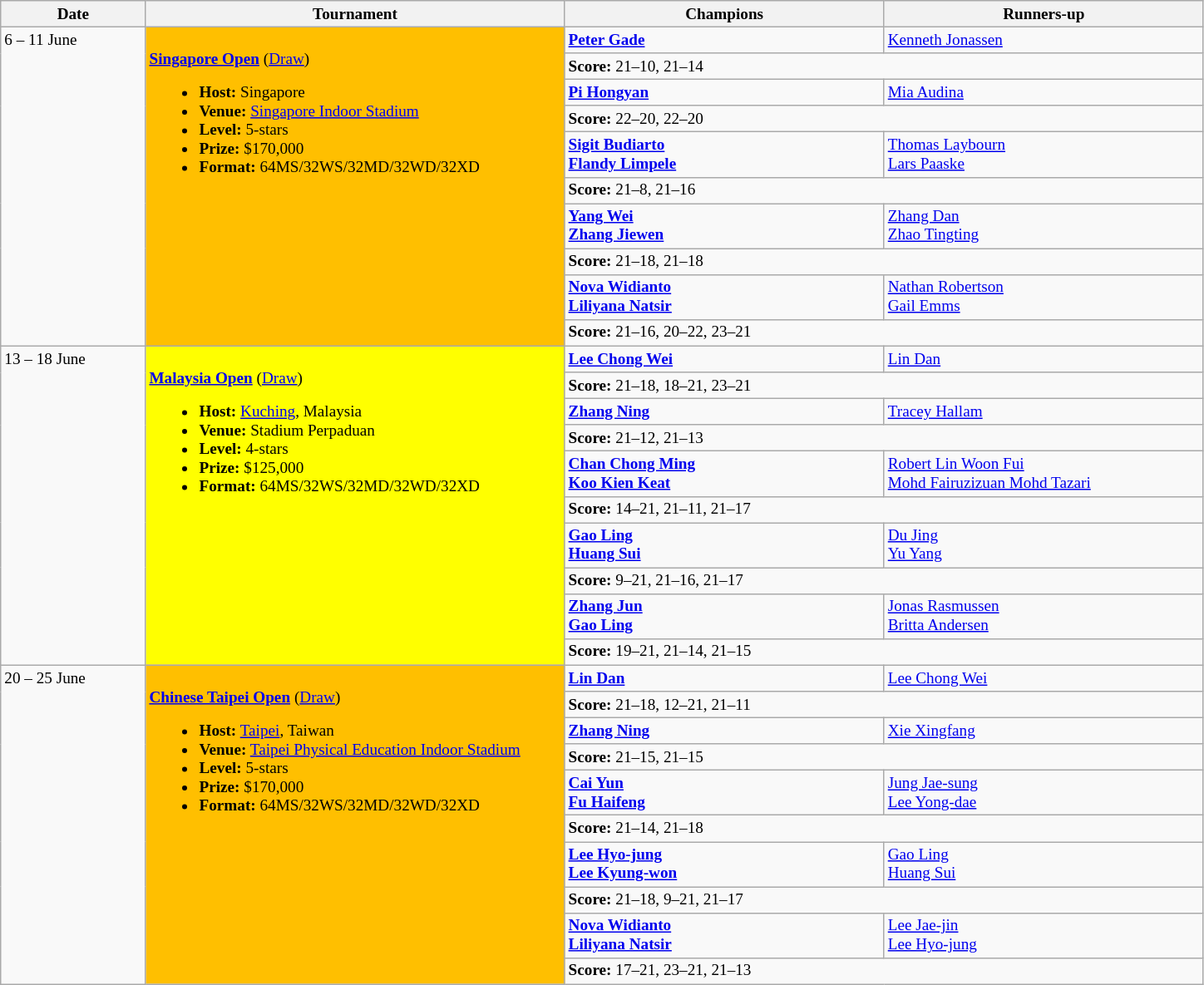<table class="wikitable" style="font-size:80%">
<tr>
<th width="110">Date</th>
<th width="330">Tournament</th>
<th width="250">Champions</th>
<th width="250">Runners-up</th>
</tr>
<tr valign=top>
<td rowspan="10">6 – 11 June</td>
<td bgcolor="#FFBF00" rowspan="10"><br><strong><a href='#'>Singapore Open</a></strong> (<a href='#'>Draw</a>)<ul><li><strong>Host:</strong> Singapore</li><li><strong>Venue:</strong> <a href='#'>Singapore Indoor Stadium</a></li><li><strong>Level:</strong> 5-stars</li><li><strong>Prize:</strong> $170,000</li><li><strong>Format:</strong> 64MS/32WS/32MD/32WD/32XD</li></ul></td>
<td><strong> <a href='#'>Peter Gade</a></strong></td>
<td> <a href='#'>Kenneth Jonassen</a></td>
</tr>
<tr>
<td colspan="2"><strong>Score:</strong> 21–10, 21–14</td>
</tr>
<tr valign="top">
<td><strong> <a href='#'>Pi Hongyan</a></strong></td>
<td> <a href='#'>Mia Audina</a></td>
</tr>
<tr>
<td colspan="2"><strong>Score:</strong> 22–20, 22–20</td>
</tr>
<tr valign="top">
<td><strong> <a href='#'>Sigit Budiarto</a><br> <a href='#'>Flandy Limpele</a></strong></td>
<td> <a href='#'>Thomas Laybourn</a><br> <a href='#'>Lars Paaske</a></td>
</tr>
<tr>
<td colspan="2"><strong>Score:</strong> 21–8, 21–16</td>
</tr>
<tr valign="top">
<td><strong> <a href='#'>Yang Wei</a><br> <a href='#'>Zhang Jiewen</a></strong></td>
<td> <a href='#'>Zhang Dan</a><br> <a href='#'>Zhao Tingting</a></td>
</tr>
<tr>
<td colspan="2"><strong>Score:</strong> 21–18, 21–18</td>
</tr>
<tr valign="top">
<td><strong> <a href='#'>Nova Widianto</a><br> <a href='#'>Liliyana Natsir</a></strong></td>
<td> <a href='#'>Nathan Robertson</a><br> <a href='#'>Gail Emms</a></td>
</tr>
<tr>
<td colspan="2"><strong>Score:</strong> 21–16, 20–22, 23–21</td>
</tr>
<tr valign=top>
<td rowspan="10">13 – 18 June</td>
<td bgcolor="#FFFF00" rowspan="10"><br><strong><a href='#'>Malaysia Open</a></strong> (<a href='#'>Draw</a>)<ul><li><strong>Host:</strong> <a href='#'>Kuching</a>, Malaysia</li><li><strong>Venue:</strong> Stadium Perpaduan</li><li><strong>Level:</strong> 4-stars</li><li><strong>Prize:</strong> $125,000</li><li><strong>Format:</strong> 64MS/32WS/32MD/32WD/32XD</li></ul></td>
<td><strong> <a href='#'>Lee Chong Wei</a></strong></td>
<td> <a href='#'>Lin Dan</a></td>
</tr>
<tr>
<td colspan="2"><strong>Score:</strong> 21–18, 18–21, 23–21</td>
</tr>
<tr valign="top">
<td><strong> <a href='#'>Zhang Ning</a></strong></td>
<td> <a href='#'>Tracey Hallam</a></td>
</tr>
<tr>
<td colspan="2"><strong>Score:</strong> 21–12, 21–13</td>
</tr>
<tr valign="top">
<td><strong> <a href='#'>Chan Chong Ming</a><br> <a href='#'>Koo Kien Keat</a></strong></td>
<td> <a href='#'>Robert Lin Woon Fui</a><br> <a href='#'>Mohd Fairuzizuan Mohd Tazari</a></td>
</tr>
<tr>
<td colspan="2"><strong>Score:</strong> 14–21, 21–11, 21–17</td>
</tr>
<tr valign="top">
<td><strong> <a href='#'>Gao Ling</a><br> <a href='#'>Huang Sui</a></strong></td>
<td> <a href='#'>Du Jing</a><br> <a href='#'>Yu Yang</a></td>
</tr>
<tr>
<td colspan="2"><strong>Score:</strong> 9–21, 21–16, 21–17</td>
</tr>
<tr valign="top">
<td><strong> <a href='#'>Zhang Jun</a><br> <a href='#'>Gao Ling</a></strong></td>
<td> <a href='#'>Jonas Rasmussen</a><br> <a href='#'>Britta Andersen</a></td>
</tr>
<tr>
<td colspan="2"><strong>Score:</strong> 19–21, 21–14, 21–15</td>
</tr>
<tr valign=top>
<td rowspan="10">20 – 25 June</td>
<td bgcolor="#FFBF00" rowspan="10"><br><strong><a href='#'>Chinese Taipei Open</a></strong> (<a href='#'>Draw</a>)<ul><li><strong>Host:</strong> <a href='#'>Taipei</a>, Taiwan</li><li><strong>Venue:</strong> <a href='#'>Taipei Physical Education Indoor Stadium</a></li><li><strong>Level:</strong> 5-stars</li><li><strong>Prize:</strong> $170,000</li><li><strong>Format:</strong> 64MS/32WS/32MD/32WD/32XD</li></ul></td>
<td><strong> <a href='#'>Lin Dan</a></strong></td>
<td> <a href='#'>Lee Chong Wei</a></td>
</tr>
<tr>
<td colspan="2"><strong>Score:</strong> 21–18, 12–21, 21–11</td>
</tr>
<tr valign="top">
<td><strong> <a href='#'>Zhang Ning</a></strong></td>
<td> <a href='#'>Xie Xingfang</a></td>
</tr>
<tr>
<td colspan="2"><strong>Score:</strong> 21–15, 21–15</td>
</tr>
<tr valign="top">
<td><strong> <a href='#'>Cai Yun</a><br> <a href='#'>Fu Haifeng</a></strong></td>
<td> <a href='#'>Jung Jae-sung</a><br> <a href='#'>Lee Yong-dae</a></td>
</tr>
<tr>
<td colspan="2"><strong>Score:</strong> 21–14, 21–18</td>
</tr>
<tr valign="top">
<td><strong> <a href='#'>Lee Hyo-jung</a><br> <a href='#'>Lee Kyung-won</a></strong></td>
<td> <a href='#'>Gao Ling</a><br> <a href='#'>Huang Sui</a></td>
</tr>
<tr>
<td colspan="2"><strong>Score:</strong> 21–18, 9–21, 21–17</td>
</tr>
<tr valign="top">
<td><strong> <a href='#'>Nova Widianto</a><br> <a href='#'>Liliyana Natsir</a></strong></td>
<td> <a href='#'>Lee Jae-jin</a><br> <a href='#'>Lee Hyo-jung</a></td>
</tr>
<tr>
<td colspan="2"><strong>Score:</strong> 17–21, 23–21, 21–13</td>
</tr>
</table>
